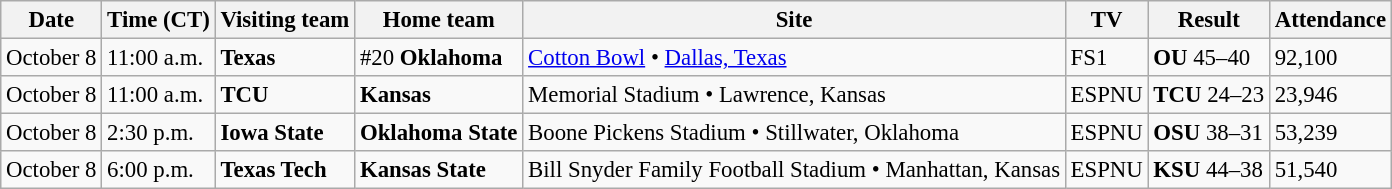<table class="wikitable" style="font-size:95%;">
<tr>
<th>Date</th>
<th>Time (CT)</th>
<th>Visiting team</th>
<th>Home team</th>
<th>Site</th>
<th>TV</th>
<th>Result</th>
<th>Attendance</th>
</tr>
<tr bgcolor=>
<td>October 8</td>
<td>11:00 a.m.</td>
<td><strong>Texas</strong></td>
<td>#20 <strong>Oklahoma</strong></td>
<td><a href='#'>Cotton Bowl</a> • <a href='#'>Dallas, Texas</a></td>
<td>FS1</td>
<td><strong>OU</strong> 45–40</td>
<td>92,100</td>
</tr>
<tr bgcolor=>
<td>October 8</td>
<td>11:00 a.m.</td>
<td><strong>TCU</strong></td>
<td><strong>Kansas</strong></td>
<td>Memorial Stadium • Lawrence, Kansas</td>
<td>ESPNU</td>
<td><strong>TCU</strong> 24–23</td>
<td>23,946</td>
</tr>
<tr bgcolor=>
<td>October 8</td>
<td>2:30 p.m.</td>
<td><strong>Iowa State</strong></td>
<td><strong>Oklahoma State</strong></td>
<td>Boone Pickens Stadium • Stillwater, Oklahoma</td>
<td>ESPNU</td>
<td><strong>OSU</strong> 38–31</td>
<td>53,239</td>
</tr>
<tr bgcolor=>
<td>October 8</td>
<td>6:00 p.m.</td>
<td><strong>Texas Tech</strong></td>
<td><strong>Kansas State</strong></td>
<td>Bill Snyder Family Football Stadium • Manhattan, Kansas</td>
<td>ESPNU</td>
<td><strong>KSU</strong> 44–38</td>
<td>51,540</td>
</tr>
</table>
